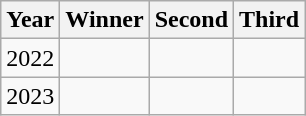<table class="wikitable sortable">
<tr>
<th>Year</th>
<th>Winner</th>
<th>Second</th>
<th>Third</th>
</tr>
<tr>
<td>2022</td>
<td></td>
<td></td>
<td></td>
</tr>
<tr>
<td>2023</td>
<td></td>
<td></td>
<td></td>
</tr>
</table>
